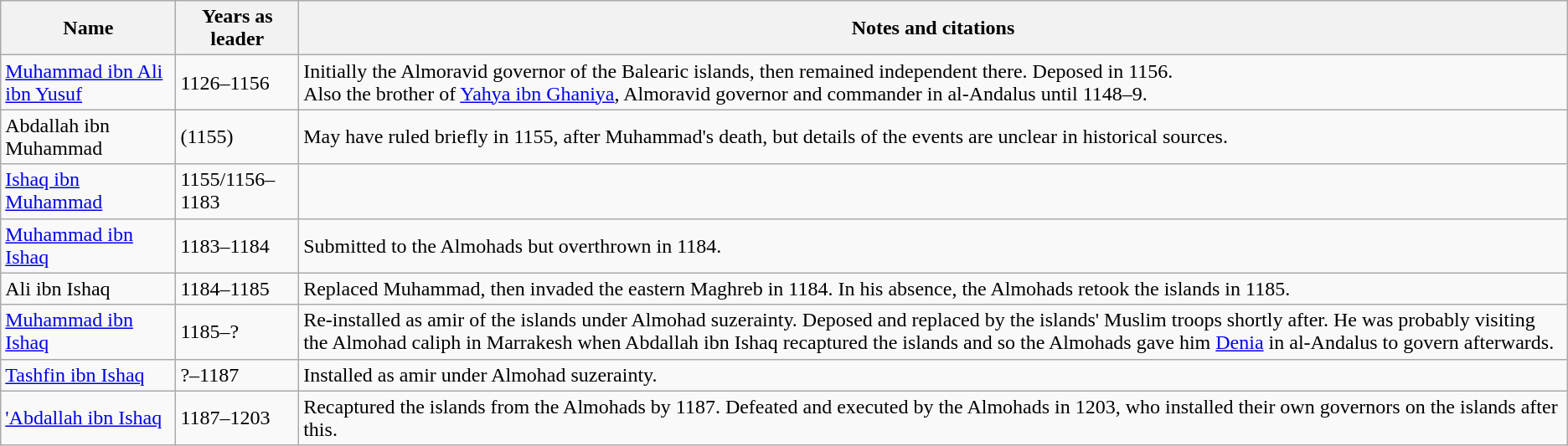<table class="wikitable">
<tr>
<th>Name</th>
<th>Years as leader</th>
<th>Notes and citations</th>
</tr>
<tr>
<td><a href='#'>Muhammad ibn Ali ibn Yusuf</a></td>
<td>1126–1156</td>
<td>Initially the Almoravid governor of the Balearic islands, then remained independent there. Deposed in 1156.<br>Also the brother of <a href='#'>Yahya ibn Ghaniya</a>, Almoravid governor and commander in al-Andalus until 1148–9.</td>
</tr>
<tr>
<td>Abdallah ibn Muhammad</td>
<td>(1155)</td>
<td>May have ruled briefly in 1155, after Muhammad's death, but details of the events are unclear in historical sources.</td>
</tr>
<tr>
<td><a href='#'>Ishaq ibn Muhammad</a></td>
<td>1155/1156–1183</td>
<td></td>
</tr>
<tr>
<td><a href='#'>Muhammad ibn Ishaq</a></td>
<td>1183–1184</td>
<td>Submitted to the Almohads but overthrown in 1184.</td>
</tr>
<tr>
<td>Ali ibn Ishaq</td>
<td>1184–1185</td>
<td>Replaced Muhammad, then invaded the eastern Maghreb in 1184. In his absence, the Almohads retook the islands in 1185.</td>
</tr>
<tr>
<td><a href='#'>Muhammad ibn Ishaq</a></td>
<td>1185–?</td>
<td>Re-installed as amir of the islands under Almohad suzerainty. Deposed and replaced by the islands' Muslim troops shortly after. He was probably visiting the Almohad caliph in Marrakesh when Abdallah ibn Ishaq recaptured the islands and so the Almohads gave him <a href='#'>Denia</a> in al-Andalus to govern afterwards.</td>
</tr>
<tr>
<td><a href='#'>Tashfin ibn Ishaq</a></td>
<td>?–1187</td>
<td>Installed as amir under Almohad suzerainty.</td>
</tr>
<tr>
<td><a href='#'>'Abdallah ibn Ishaq</a></td>
<td>1187–1203</td>
<td>Recaptured the islands from the Almohads by 1187. Defeated and executed by the Almohads in 1203, who installed their own governors on the islands after this.</td>
</tr>
</table>
